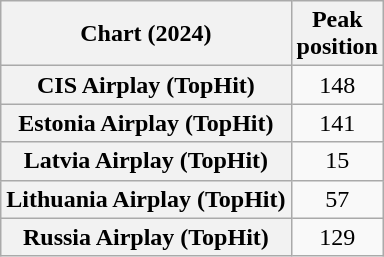<table class="wikitable sortable plainrowheaders" style="text-align:center">
<tr>
<th scope="col">Chart (2024)</th>
<th scope="col">Peak<br>position</th>
</tr>
<tr>
<th scope="row">CIS Airplay (TopHit)</th>
<td>148</td>
</tr>
<tr>
<th scope="row">Estonia Airplay (TopHit)</th>
<td>141</td>
</tr>
<tr>
<th scope="row">Latvia Airplay (TopHit)</th>
<td>15</td>
</tr>
<tr>
<th scope="row">Lithuania Airplay (TopHit)</th>
<td>57</td>
</tr>
<tr>
<th scope="row">Russia Airplay (TopHit)</th>
<td>129</td>
</tr>
</table>
